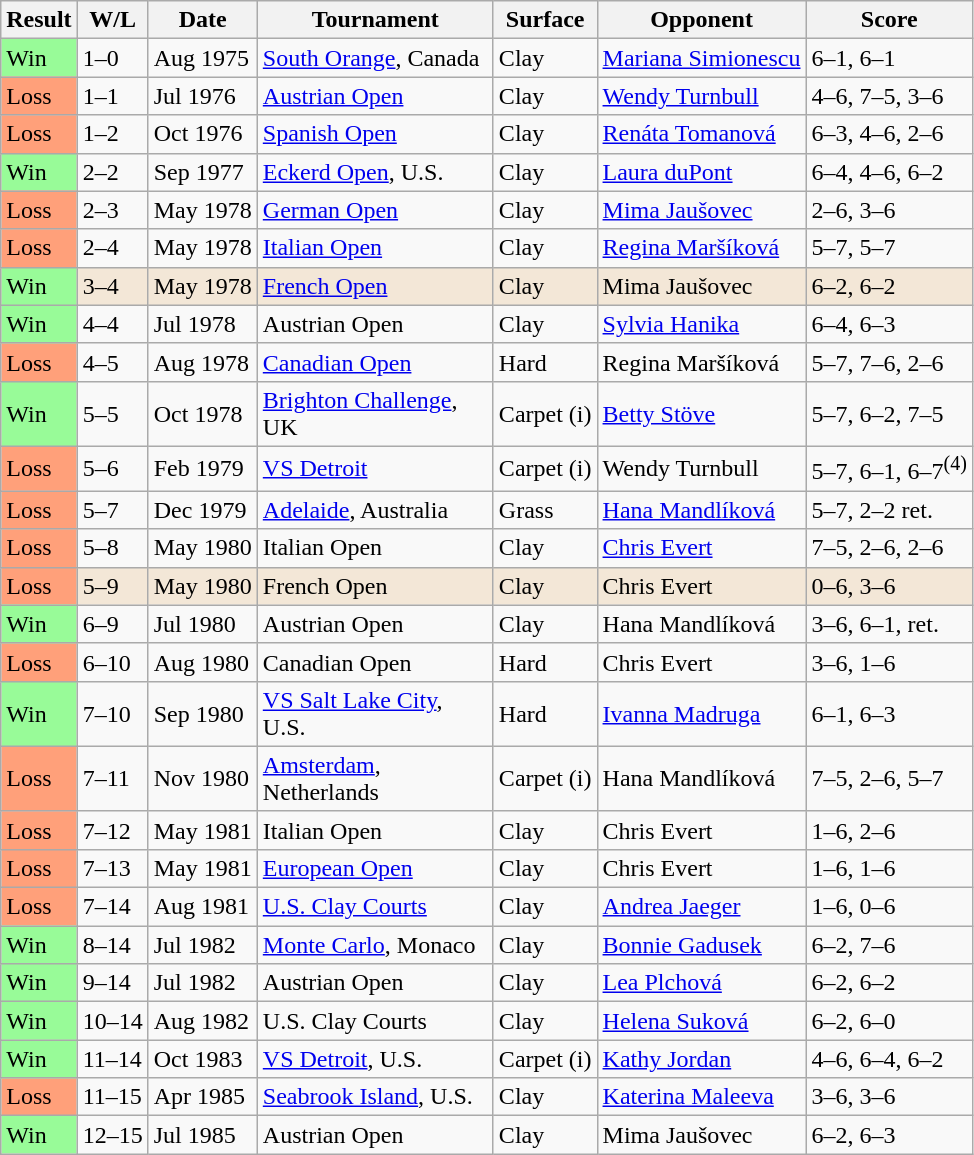<table class="sortable wikitable">
<tr>
<th>Result</th>
<th class="unsortable">W/L</th>
<th>Date</th>
<th style="width:150px">Tournament</th>
<th>Surface</th>
<th>Opponent</th>
<th class="unsortable">Score</th>
</tr>
<tr>
<td style="background:#98fb98;">Win</td>
<td>1–0</td>
<td>Aug 1975</td>
<td><a href='#'>South Orange</a>, Canada</td>
<td>Clay</td>
<td> <a href='#'>Mariana Simionescu</a></td>
<td>6–1, 6–1</td>
</tr>
<tr>
<td style="background:#ffa07a;">Loss</td>
<td>1–1</td>
<td>Jul 1976</td>
<td><a href='#'>Austrian Open</a></td>
<td>Clay</td>
<td> <a href='#'>Wendy Turnbull</a></td>
<td>4–6, 7–5, 3–6</td>
</tr>
<tr>
<td style="background:#ffa07a;">Loss</td>
<td>1–2</td>
<td>Oct 1976</td>
<td><a href='#'>Spanish Open</a></td>
<td>Clay</td>
<td> <a href='#'>Renáta Tomanová</a></td>
<td>6–3, 4–6, 2–6</td>
</tr>
<tr>
<td style="background:#98fb98;">Win</td>
<td>2–2</td>
<td>Sep 1977</td>
<td><a href='#'>Eckerd Open</a>, U.S.</td>
<td>Clay</td>
<td> <a href='#'>Laura duPont</a></td>
<td>6–4, 4–6, 6–2</td>
</tr>
<tr>
<td style="background:#ffa07a;">Loss</td>
<td>2–3</td>
<td>May 1978</td>
<td><a href='#'>German Open</a></td>
<td>Clay</td>
<td> <a href='#'>Mima Jaušovec</a></td>
<td>2–6, 3–6</td>
</tr>
<tr>
<td style="background:#ffa07a;">Loss</td>
<td>2–4</td>
<td>May 1978</td>
<td><a href='#'>Italian Open</a></td>
<td>Clay</td>
<td> <a href='#'>Regina Maršíková</a></td>
<td>5–7, 5–7</td>
</tr>
<tr bgcolor="#f3e7d7">
<td style="background:#98fb98;">Win</td>
<td>3–4</td>
<td>May 1978</td>
<td><a href='#'>French Open</a></td>
<td>Clay</td>
<td> Mima Jaušovec</td>
<td>6–2, 6–2</td>
</tr>
<tr>
<td style="background:#98fb98;">Win</td>
<td>4–4</td>
<td>Jul 1978</td>
<td>Austrian Open</td>
<td>Clay</td>
<td> <a href='#'>Sylvia Hanika</a></td>
<td>6–4, 6–3</td>
</tr>
<tr>
<td style="background:#ffa07a;">Loss</td>
<td>4–5</td>
<td>Aug 1978</td>
<td><a href='#'>Canadian Open</a></td>
<td>Hard</td>
<td> Regina Maršíková</td>
<td>5–7, 7–6, 2–6</td>
</tr>
<tr>
<td style="background:#98fb98;">Win</td>
<td>5–5</td>
<td>Oct 1978</td>
<td><a href='#'>Brighton Challenge</a>, UK</td>
<td>Carpet (i)</td>
<td> <a href='#'>Betty Stöve</a></td>
<td>5–7, 6–2, 7–5</td>
</tr>
<tr>
<td style="background:#ffa07a;">Loss</td>
<td>5–6</td>
<td>Feb 1979</td>
<td><a href='#'>VS Detroit</a></td>
<td>Carpet (i)</td>
<td> Wendy Turnbull</td>
<td>5–7, 6–1, 6–7<sup>(4)</sup></td>
</tr>
<tr>
<td style="background:#ffa07a;">Loss</td>
<td>5–7</td>
<td>Dec 1979</td>
<td><a href='#'>Adelaide</a>, Australia</td>
<td>Grass</td>
<td> <a href='#'>Hana Mandlíková</a></td>
<td>5–7, 2–2 ret.</td>
</tr>
<tr>
<td style="background:#ffa07a;">Loss</td>
<td>5–8</td>
<td>May 1980</td>
<td>Italian Open</td>
<td>Clay</td>
<td> <a href='#'>Chris Evert</a></td>
<td>7–5, 2–6, 2–6</td>
</tr>
<tr bgcolor="#f3e7d7">
<td style="background:#ffa07a;">Loss</td>
<td>5–9</td>
<td>May 1980</td>
<td>French Open</td>
<td>Clay</td>
<td> Chris Evert</td>
<td>0–6, 3–6</td>
</tr>
<tr>
<td style="background:#98fb98;">Win</td>
<td>6–9</td>
<td>Jul 1980</td>
<td>Austrian Open</td>
<td>Clay</td>
<td> Hana Mandlíková</td>
<td>3–6, 6–1, ret.</td>
</tr>
<tr>
<td style="background:#ffa07a;">Loss</td>
<td>6–10</td>
<td>Aug 1980</td>
<td>Canadian Open</td>
<td>Hard</td>
<td> Chris Evert</td>
<td>3–6, 1–6</td>
</tr>
<tr>
<td style="background:#98fb98;">Win</td>
<td>7–10</td>
<td>Sep 1980</td>
<td><a href='#'>VS Salt Lake City</a>, U.S.</td>
<td>Hard</td>
<td> <a href='#'>Ivanna Madruga</a></td>
<td>6–1, 6–3</td>
</tr>
<tr>
<td style="background:#ffa07a;">Loss</td>
<td>7–11</td>
<td>Nov 1980</td>
<td><a href='#'>Amsterdam</a>, Netherlands</td>
<td>Carpet (i)</td>
<td> Hana Mandlíková</td>
<td>7–5, 2–6, 5–7</td>
</tr>
<tr>
<td style="background:#ffa07a;">Loss</td>
<td>7–12</td>
<td>May 1981</td>
<td>Italian Open</td>
<td>Clay</td>
<td> Chris Evert</td>
<td>1–6, 2–6</td>
</tr>
<tr>
<td style="background:#ffa07a;">Loss</td>
<td>7–13</td>
<td>May 1981</td>
<td><a href='#'>European Open</a></td>
<td>Clay</td>
<td> Chris Evert</td>
<td>1–6, 1–6</td>
</tr>
<tr>
<td style="background:#ffa07a;">Loss</td>
<td>7–14</td>
<td>Aug 1981</td>
<td><a href='#'>U.S. Clay Courts</a></td>
<td>Clay</td>
<td> <a href='#'>Andrea Jaeger</a></td>
<td>1–6, 0–6</td>
</tr>
<tr>
<td style="background:#98fb98;">Win</td>
<td>8–14</td>
<td>Jul 1982</td>
<td><a href='#'>Monte Carlo</a>, Monaco</td>
<td>Clay</td>
<td> <a href='#'>Bonnie Gadusek</a></td>
<td>6–2, 7–6</td>
</tr>
<tr>
<td style="background:#98fb98;">Win</td>
<td>9–14</td>
<td>Jul 1982</td>
<td>Austrian Open</td>
<td>Clay</td>
<td> <a href='#'>Lea Plchová</a></td>
<td>6–2, 6–2</td>
</tr>
<tr>
<td style="background:#98fb98;">Win</td>
<td>10–14</td>
<td>Aug 1982</td>
<td>U.S. Clay Courts</td>
<td>Clay</td>
<td> <a href='#'>Helena Suková</a></td>
<td>6–2, 6–0</td>
</tr>
<tr>
<td style="background:#98fb98;">Win</td>
<td>11–14</td>
<td>Oct 1983</td>
<td><a href='#'>VS Detroit</a>, U.S.</td>
<td>Carpet (i)</td>
<td> <a href='#'>Kathy Jordan</a></td>
<td>4–6, 6–4, 6–2</td>
</tr>
<tr>
<td style="background:#ffa07a;">Loss</td>
<td>11–15</td>
<td>Apr 1985</td>
<td><a href='#'>Seabrook Island</a>, U.S.</td>
<td>Clay</td>
<td> <a href='#'>Katerina Maleeva</a></td>
<td>3–6, 3–6</td>
</tr>
<tr>
<td style="background:#98fb98;">Win</td>
<td>12–15</td>
<td>Jul 1985</td>
<td>Austrian Open</td>
<td>Clay</td>
<td> Mima Jaušovec</td>
<td>6–2, 6–3</td>
</tr>
</table>
